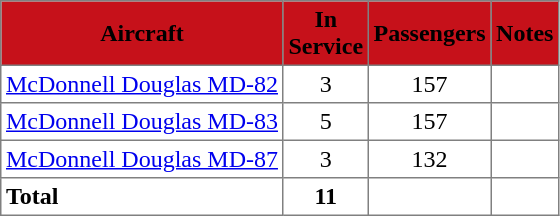<table class="toccolours " border="1" cellpadding="3" style="border-collapse:collapse">
<tr bgcolor=#C6111A>
<th><span>Aircraft</span></th>
<th><span>In<br>Service</span></th>
<th><span>Passengers</span></th>
<th><span>Notes</span></th>
</tr>
<tr>
<td><a href='#'>McDonnell Douglas MD-82</a></td>
<td style="text-align:center;">3</td>
<td style="text-align:center;">157</td>
<td></td>
</tr>
<tr>
<td><a href='#'>McDonnell Douglas MD-83</a></td>
<td style="text-align:center;">5</td>
<td style="text-align:center;">157</td>
<td></td>
</tr>
<tr>
<td><a href='#'>McDonnell Douglas MD-87</a></td>
<td style="text-align:center;">3</td>
<td style="text-align:center;">132</td>
<td></td>
</tr>
<tr>
<td><strong>Total</strong></td>
<td style="text-align:center;"><strong>11</strong></td>
<td></td>
<td></td>
</tr>
</table>
